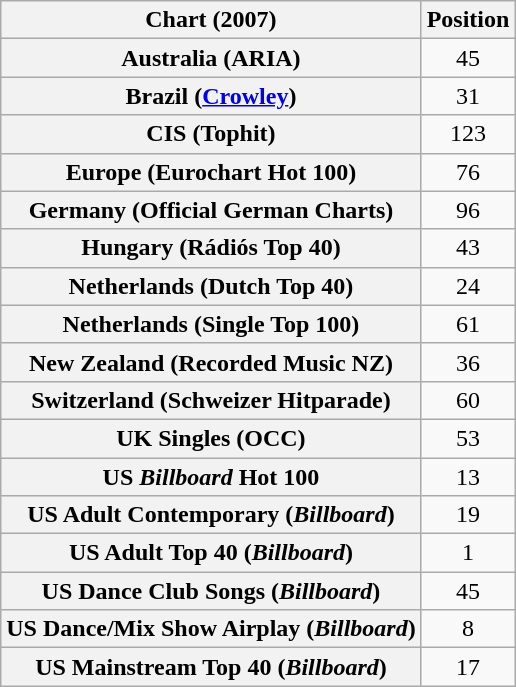<table class="wikitable plainrowheaders sortable">
<tr>
<th>Chart (2007)</th>
<th>Position</th>
</tr>
<tr>
<th scope="row">Australia (ARIA)</th>
<td align="center">45</td>
</tr>
<tr>
<th scope="row">Brazil (<a href='#'>Crowley</a>)</th>
<td align="center">31</td>
</tr>
<tr>
<th scope="row">CIS (Tophit)</th>
<td align="center">123</td>
</tr>
<tr>
<th scope="row">Europe (Eurochart Hot 100)</th>
<td align="center">76</td>
</tr>
<tr>
<th scope="row">Germany (Official German Charts)</th>
<td align="center">96</td>
</tr>
<tr>
<th scope="row">Hungary (Rádiós Top 40)</th>
<td align="center">43</td>
</tr>
<tr>
<th scope="row">Netherlands (Dutch Top 40)</th>
<td align="center">24</td>
</tr>
<tr>
<th scope="row">Netherlands (Single Top 100)</th>
<td align="center">61</td>
</tr>
<tr>
<th scope="row">New Zealand (Recorded Music NZ)</th>
<td align="center">36</td>
</tr>
<tr>
<th scope="row">Switzerland (Schweizer Hitparade)</th>
<td align="center">60</td>
</tr>
<tr>
<th scope="row">UK Singles (OCC)</th>
<td align="center">53</td>
</tr>
<tr>
<th scope="row">US <em>Billboard</em> Hot 100</th>
<td align="center">13</td>
</tr>
<tr>
<th scope="row">US Adult Contemporary (<em>Billboard</em>)</th>
<td style="text-align:center;">19</td>
</tr>
<tr>
<th scope="row">US Adult Top 40 (<em>Billboard</em>)</th>
<td style="text-align:center;">1</td>
</tr>
<tr>
<th scope="row">US Dance Club Songs (<em>Billboard</em>)</th>
<td style="text-align:center;">45</td>
</tr>
<tr>
<th scope="row">US Dance/Mix Show Airplay (<em>Billboard</em>)</th>
<td style="text-align:center;">8</td>
</tr>
<tr>
<th scope="row">US Mainstream Top 40 (<em>Billboard</em>)</th>
<td style="text-align:center;">17</td>
</tr>
</table>
